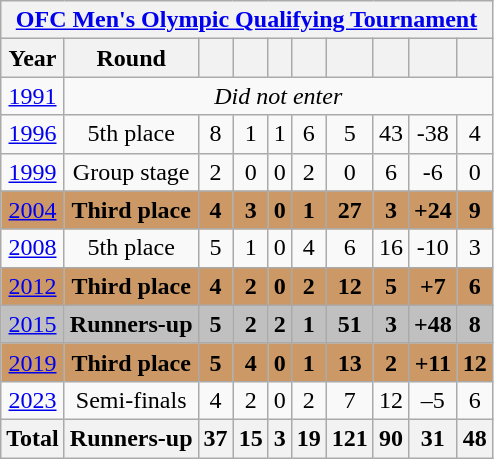<table class="wikitable" style="text-align: center;">
<tr>
<th colspan=10><a href='#'>OFC Men's Olympic Qualifying Tournament</a></th>
</tr>
<tr>
<th>Year</th>
<th>Round</th>
<th></th>
<th></th>
<th></th>
<th></th>
<th></th>
<th></th>
<th></th>
<th></th>
</tr>
<tr>
<td> <a href='#'>1991</a></td>
<td colspan=9><em>Did not enter</em></td>
</tr>
<tr>
<td> <a href='#'>1996</a></td>
<td>5th place</td>
<td>8</td>
<td>1</td>
<td>1</td>
<td>6</td>
<td>5</td>
<td>43</td>
<td>-38</td>
<td>4</td>
</tr>
<tr>
<td> <a href='#'>1999</a></td>
<td>Group stage</td>
<td>2</td>
<td>0</td>
<td>0</td>
<td>2</td>
<td>0</td>
<td>6</td>
<td>-6</td>
<td>0</td>
</tr>
<tr bgcolor="#cc9966">
<td> <a href='#'>2004</a></td>
<td><strong>Third place</strong></td>
<td><strong>4</strong></td>
<td><strong>3</strong></td>
<td><strong>0</strong></td>
<td><strong>1</strong></td>
<td><strong>27</strong></td>
<td><strong>3</strong></td>
<td><strong>+24</strong></td>
<td><strong>9</strong></td>
</tr>
<tr>
<td> <a href='#'>2008</a></td>
<td>5th place</td>
<td>5</td>
<td>1</td>
<td>0</td>
<td>4</td>
<td>6</td>
<td>16</td>
<td>-10</td>
<td>3</td>
</tr>
<tr bgcolor="#cc9966">
<td> <a href='#'>2012</a></td>
<td><strong>Third place</strong></td>
<td><strong>4</strong></td>
<td><strong>2</strong></td>
<td><strong>0</strong></td>
<td><strong>2</strong></td>
<td><strong>12</strong></td>
<td><strong>5</strong></td>
<td><strong>+7</strong></td>
<td><strong>6</strong></td>
</tr>
<tr bgcolor=silver>
<td> <a href='#'>2015</a></td>
<td><strong>Runners-up</strong></td>
<td><strong>5</strong></td>
<td><strong>2</strong></td>
<td><strong>2</strong></td>
<td><strong>1</strong></td>
<td><strong>51</strong></td>
<td><strong>3</strong></td>
<td><strong>+48</strong></td>
<td><strong>8</strong></td>
</tr>
<tr bgcolor="#cc9966">
<td> <a href='#'>2019</a></td>
<td><strong>Third place</strong></td>
<td><strong>5</strong></td>
<td><strong>4</strong></td>
<td><strong>0</strong></td>
<td><strong>1</strong></td>
<td><strong>13</strong></td>
<td><strong>2</strong></td>
<td><strong>+11</strong></td>
<td><strong>12</strong></td>
</tr>
<tr>
<td> <a href='#'>2023</a></td>
<td>Semi-finals</td>
<td>4</td>
<td>2</td>
<td>0</td>
<td>2</td>
<td>7</td>
<td>12</td>
<td>–5</td>
<td>6</td>
</tr>
<tr>
<th><strong>Total</strong></th>
<th>Runners-up</th>
<th><strong>37</strong></th>
<th><strong>15</strong></th>
<th><strong>3</strong></th>
<th><strong>19</strong></th>
<th><strong>121</strong></th>
<th><strong>90</strong></th>
<th><strong>31</strong></th>
<th><strong>48</strong></th>
</tr>
</table>
